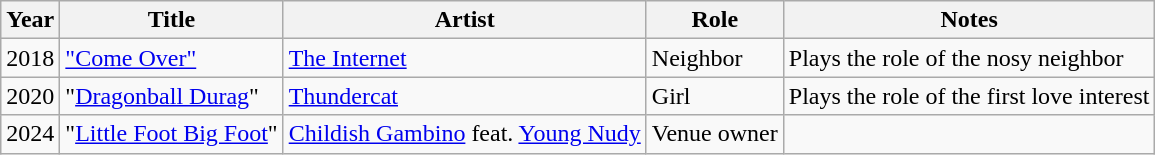<table class="wikitable">
<tr>
<th>Year</th>
<th>Title</th>
<th>Artist</th>
<th>Role</th>
<th>Notes</th>
</tr>
<tr>
<td>2018</td>
<td><a href='#'>"Come Over"</a></td>
<td><a href='#'>The Internet</a></td>
<td>Neighbor</td>
<td>Plays the role of the nosy neighbor</td>
</tr>
<tr>
<td>2020</td>
<td>"<a href='#'>Dragonball Durag</a>"</td>
<td><a href='#'>Thundercat</a></td>
<td>Girl</td>
<td>Plays the role of the first love interest</td>
</tr>
<tr>
<td>2024</td>
<td>"<a href='#'>Little Foot Big Foot</a>"</td>
<td><a href='#'>Childish Gambino</a> feat. <a href='#'>Young Nudy</a></td>
<td>Venue owner</td>
<td></td>
</tr>
</table>
